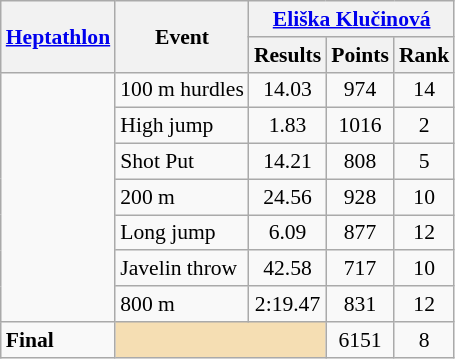<table class=wikitable style="font-size:90%">
<tr>
<th rowspan="2"><a href='#'>Heptathlon</a></th>
<th rowspan="2">Event</th>
<th colspan="3"><a href='#'>Eliška Klučinová</a></th>
</tr>
<tr>
<th>Results</th>
<th>Points</th>
<th>Rank</th>
</tr>
<tr>
<td rowspan="7"></td>
<td>100 m hurdles</td>
<td align=center>14.03</td>
<td align=center>974</td>
<td align=center>14</td>
</tr>
<tr>
<td>High jump</td>
<td align=center>1.83</td>
<td align=center>1016</td>
<td align=center>2</td>
</tr>
<tr>
<td>Shot Put</td>
<td align=center>14.21</td>
<td align=center>808</td>
<td align=center>5</td>
</tr>
<tr>
<td>200 m</td>
<td align=center>24.56</td>
<td align=center>928</td>
<td align=center>10</td>
</tr>
<tr>
<td>Long jump</td>
<td align=center>6.09</td>
<td align=center>877</td>
<td align=center>12</td>
</tr>
<tr>
<td>Javelin throw</td>
<td align=center>42.58</td>
<td align=center>717</td>
<td align=center>10</td>
</tr>
<tr>
<td>800 m</td>
<td align=center>2:19.47</td>
<td align=center>831</td>
<td align=center>12</td>
</tr>
<tr>
<td><strong>Final</strong></td>
<td colspan="2" bgcolor="wheat"></td>
<td align=center>6151</td>
<td align=center>8</td>
</tr>
</table>
